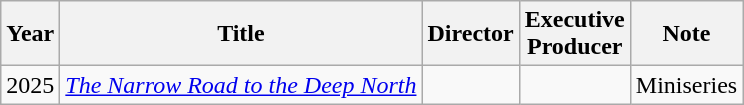<table class="wikitable">
<tr>
<th>Year</th>
<th>Title</th>
<th>Director</th>
<th>Executive<br>Producer</th>
<th>Note</th>
</tr>
<tr>
<td>2025</td>
<td><em><a href='#'>The Narrow Road to the Deep North</a></em></td>
<td></td>
<td></td>
<td>Miniseries</td>
</tr>
</table>
